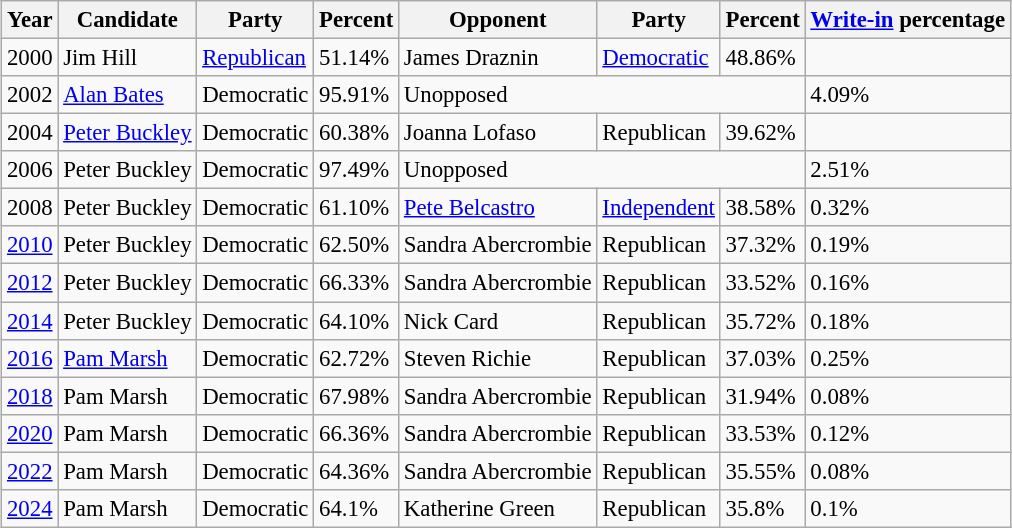<table class="wikitable sortable" style="margin:0.5em auto; font-size:95%;">
<tr>
<th>Year</th>
<th>Candidate</th>
<th>Party</th>
<th>Percent</th>
<th>Opponent</th>
<th>Party</th>
<th>Percent</th>
<th><a href='#'>Write-in</a> percentage</th>
</tr>
<tr>
<td>2000</td>
<td>Jim Hill</td>
<td><a href='#'>Republican</a></td>
<td>51.14%</td>
<td>James Draznin</td>
<td><a href='#'>Democratic</a></td>
<td>48.86%</td>
<td></td>
</tr>
<tr>
<td>2002</td>
<td><a href='#'>Alan Bates</a></td>
<td>Democratic</td>
<td>95.91%</td>
<td colspan="3">Unopposed</td>
<td>4.09%</td>
</tr>
<tr>
<td>2004</td>
<td><a href='#'>Peter Buckley</a></td>
<td>Democratic</td>
<td>60.38%</td>
<td>Joanna Lofaso</td>
<td>Republican</td>
<td>39.62%</td>
<td></td>
</tr>
<tr>
<td>2006</td>
<td>Peter Buckley</td>
<td>Democratic</td>
<td>97.49%</td>
<td colspan="3">Unopposed</td>
<td>2.51%</td>
</tr>
<tr>
<td>2008</td>
<td>Peter Buckley</td>
<td>Democratic</td>
<td>61.10%</td>
<td><a href='#'>Pete Belcastro</a></td>
<td><a href='#'>Independent</a></td>
<td>38.58%</td>
<td>0.32%</td>
</tr>
<tr>
<td><a href='#'>2010</a></td>
<td>Peter Buckley</td>
<td>Democratic</td>
<td>62.50%</td>
<td>Sandra Abercrombie</td>
<td>Republican</td>
<td>37.32%</td>
<td>0.19%</td>
</tr>
<tr>
<td><a href='#'>2012</a></td>
<td>Peter Buckley</td>
<td>Democratic</td>
<td>66.33%</td>
<td>Sandra Abercrombie</td>
<td>Republican</td>
<td>33.52%</td>
<td>0.16%</td>
</tr>
<tr>
<td><a href='#'>2014</a></td>
<td>Peter Buckley</td>
<td>Democratic</td>
<td>64.10%</td>
<td>Nick Card</td>
<td>Republican</td>
<td>35.72%</td>
<td>0.18%</td>
</tr>
<tr>
<td><a href='#'>2016</a></td>
<td><a href='#'>Pam Marsh</a></td>
<td>Democratic</td>
<td>62.72%</td>
<td>Steven Richie</td>
<td>Republican</td>
<td>37.03%</td>
<td>0.25%</td>
</tr>
<tr>
<td><a href='#'>2018</a></td>
<td>Pam Marsh</td>
<td>Democratic</td>
<td>67.98%</td>
<td>Sandra Abercrombie</td>
<td>Republican</td>
<td>31.94%</td>
<td>0.08%</td>
</tr>
<tr>
<td><a href='#'>2020</a></td>
<td>Pam Marsh</td>
<td>Democratic</td>
<td>66.36%</td>
<td>Sandra Abercrombie</td>
<td>Republican</td>
<td>33.53%</td>
<td>0.12%</td>
</tr>
<tr>
<td><a href='#'>2022</a></td>
<td>Pam Marsh</td>
<td>Democratic</td>
<td>64.36%</td>
<td>Sandra Abercrombie</td>
<td>Republican</td>
<td>35.55%</td>
<td>0.08%</td>
</tr>
<tr>
<td><a href='#'>2024</a></td>
<td>Pam Marsh</td>
<td>Democratic</td>
<td>64.1%</td>
<td>Katherine Green</td>
<td>Republican</td>
<td>35.8%</td>
<td>0.1%</td>
</tr>
</table>
